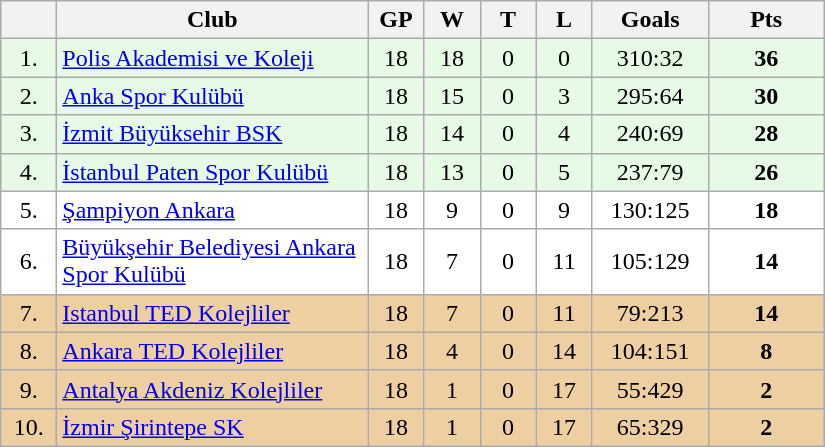<table class="wikitable">
<tr>
<th width="30"></th>
<th width="200">Club</th>
<th width="30">GP</th>
<th width="30">W</th>
<th width="30">T</th>
<th width="30">L</th>
<th width="70">Goals</th>
<th width="70">Pts</th>
</tr>
<tr bgcolor="#e6fae6" align="center">
<td>1.</td>
<td align="left"><a href='#'>Polis Akademisi ve Koleji</a></td>
<td>18</td>
<td>18</td>
<td>0</td>
<td>0</td>
<td>310:32</td>
<td><strong>36</strong></td>
</tr>
<tr bgcolor="#e6fae6" align="center">
<td>2.</td>
<td align="left"><a href='#'>Anka Spor Kulübü</a></td>
<td>18</td>
<td>15</td>
<td>0</td>
<td>3</td>
<td>295:64</td>
<td><strong>30</strong></td>
</tr>
<tr bgcolor="#e6fae6" align="center">
<td>3.</td>
<td align="left"><a href='#'>İzmit Büyüksehir BSK</a></td>
<td>18</td>
<td>14</td>
<td>0</td>
<td>4</td>
<td>240:69</td>
<td><strong>28</strong></td>
</tr>
<tr bgcolor="#e6fae6" align="center">
<td>4.</td>
<td align="left"><a href='#'>İstanbul Paten Spor Kulübü</a></td>
<td>18</td>
<td>13</td>
<td>0</td>
<td>5</td>
<td>237:79</td>
<td><strong>26</strong></td>
</tr>
<tr bgcolor="#FFFFFF" align="center">
<td>5.</td>
<td align="left"><a href='#'>Şampiyon Ankara</a></td>
<td>18</td>
<td>9</td>
<td>0</td>
<td>9</td>
<td>130:125</td>
<td><strong>18</strong></td>
</tr>
<tr bgcolor="#FFFFFF" align="center">
<td>6.</td>
<td align="left"><a href='#'>Büyükşehir Belediyesi Ankara Spor Kulübü</a></td>
<td>18</td>
<td>7</td>
<td>0</td>
<td>11</td>
<td>105:129</td>
<td><strong>14</strong></td>
</tr>
<tr bgcolor="#EECFA1" align="center">
<td>7.</td>
<td align="left"><a href='#'>Istanbul TED Kolejliler</a></td>
<td>18</td>
<td>7</td>
<td>0</td>
<td>11</td>
<td>79:213</td>
<td><strong>14</strong></td>
</tr>
<tr bgcolor="#EECFA1" align="center">
<td>8.</td>
<td align="left"><a href='#'>Ankara TED Kolejliler</a></td>
<td>18</td>
<td>4</td>
<td>0</td>
<td>14</td>
<td>104:151</td>
<td><strong>8</strong></td>
</tr>
<tr bgcolor="#EECFA1" align="center">
<td>9.</td>
<td align="left"><a href='#'>Antalya Akdeniz Kolejliler</a></td>
<td>18</td>
<td>1</td>
<td>0</td>
<td>17</td>
<td>55:429</td>
<td><strong>2</strong></td>
</tr>
<tr bgcolor="#EECFA1" align="center">
<td>10.</td>
<td align="left"><a href='#'>İzmir Şirintepe SK</a></td>
<td>18</td>
<td>1</td>
<td>0</td>
<td>17</td>
<td>65:329</td>
<td><strong>2</strong></td>
</tr>
</table>
